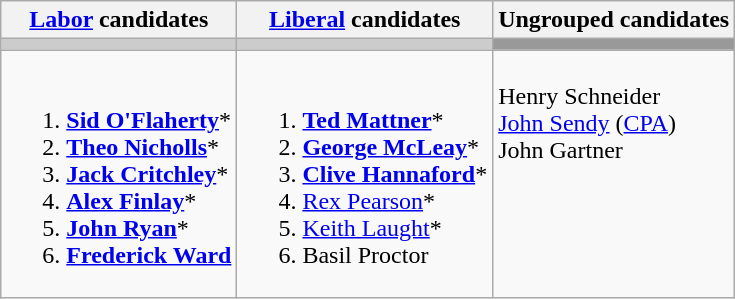<table class="wikitable">
<tr>
<th><a href='#'>Labor</a> candidates</th>
<th><a href='#'>Liberal</a> candidates</th>
<th>Ungrouped candidates</th>
</tr>
<tr bgcolor="#cccccc">
<td></td>
<td></td>
<td bgcolor="#999999"></td>
</tr>
<tr>
<td><br><ol><li><strong><a href='#'>Sid O'Flaherty</a></strong>*</li><li><strong><a href='#'>Theo Nicholls</a></strong>*</li><li><strong><a href='#'>Jack Critchley</a></strong>*</li><li><strong><a href='#'>Alex Finlay</a></strong>*</li><li><strong><a href='#'>John Ryan</a></strong>*</li><li><strong><a href='#'>Frederick Ward</a></strong></li></ol></td>
<td><br><ol><li><strong><a href='#'>Ted Mattner</a></strong>*</li><li><strong><a href='#'>George McLeay</a></strong>*</li><li><strong><a href='#'>Clive Hannaford</a></strong>*</li><li><a href='#'>Rex Pearson</a>*</li><li><a href='#'>Keith Laught</a>*</li><li>Basil Proctor</li></ol></td>
<td valign=top><br>Henry Schneider<br>
<a href='#'>John Sendy</a> (<a href='#'>CPA</a>)<br>
John Gartner</td>
</tr>
</table>
